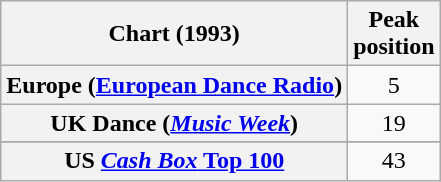<table class="wikitable sortable plainrowheaders" style="text-align:center">
<tr>
<th>Chart (1993)</th>
<th>Peak<br>position</th>
</tr>
<tr>
<th scope="row">Europe (<a href='#'>European Dance Radio</a>)</th>
<td style="text-align:center;">5</td>
</tr>
<tr>
<th scope="row">UK Dance (<em><a href='#'>Music Week</a></em>)</th>
<td style="text-align:center;">19</td>
</tr>
<tr>
</tr>
<tr>
</tr>
<tr>
</tr>
<tr>
</tr>
<tr>
<th scope="row">US <a href='#'><em>Cash Box</em> Top 100</a></th>
<td style="text-align:center;">43</td>
</tr>
</table>
